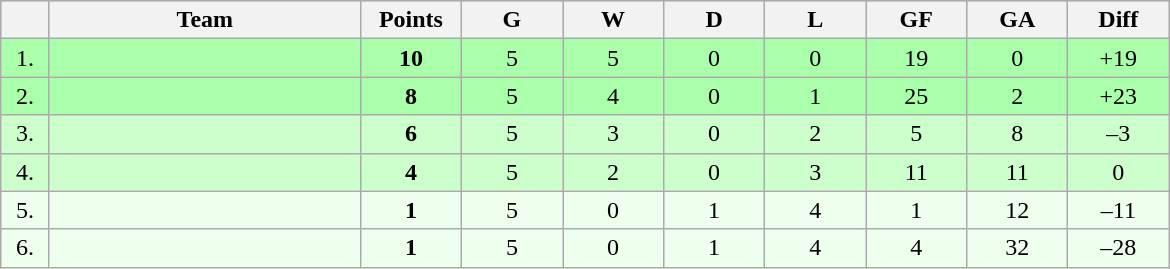<table class=wikitable style="text-align:center">
<tr bgcolor="#DCDCDC">
<th width="25"></th>
<th width="200">Team</th>
<th width="60">Points</th>
<th width="60">G</th>
<th width="60">W</th>
<th width="60">D</th>
<th width="60">L</th>
<th width="60">GF</th>
<th width="60">GA</th>
<th width="60">Diff</th>
</tr>
<tr bgcolor=#AAFFAA>
<td>1.</td>
<td align=left></td>
<td><strong>10</strong></td>
<td>5</td>
<td>5</td>
<td>0</td>
<td>0</td>
<td>19</td>
<td>0</td>
<td>+19</td>
</tr>
<tr bgcolor=#AAFFAA>
<td>2.</td>
<td align=left></td>
<td><strong>8</strong></td>
<td>5</td>
<td>4</td>
<td>0</td>
<td>1</td>
<td>25</td>
<td>2</td>
<td>+23</td>
</tr>
<tr bgcolor=#CCFFCC>
<td>3.</td>
<td align=left></td>
<td><strong>6</strong></td>
<td>5</td>
<td>3</td>
<td>0</td>
<td>2</td>
<td>5</td>
<td>8</td>
<td>–3</td>
</tr>
<tr bgcolor=#CCFFCC>
<td>4.</td>
<td align=left></td>
<td><strong>4</strong></td>
<td>5</td>
<td>2</td>
<td>0</td>
<td>3</td>
<td>11</td>
<td>11</td>
<td>0</td>
</tr>
<tr bgcolor=#EEFFEE>
<td>5.</td>
<td align=left></td>
<td><strong>1</strong></td>
<td>5</td>
<td>0</td>
<td>1</td>
<td>4</td>
<td>1</td>
<td>12</td>
<td>–11</td>
</tr>
<tr bgcolor=#EEFFEE>
<td>6.</td>
<td align=left></td>
<td><strong>1</strong></td>
<td>5</td>
<td>0</td>
<td>1</td>
<td>4</td>
<td>4</td>
<td>32</td>
<td>–28</td>
</tr>
</table>
